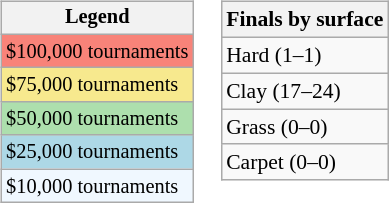<table>
<tr valign=top>
<td><br><table class=wikitable style="font-size:85%">
<tr>
<th>Legend</th>
</tr>
<tr style="background:#f88379;">
<td>$100,000 tournaments</td>
</tr>
<tr style="background:#f7e98e;">
<td>$75,000 tournaments</td>
</tr>
<tr style="background:#addfad;">
<td>$50,000 tournaments</td>
</tr>
<tr style="background:lightblue;">
<td>$25,000 tournaments</td>
</tr>
<tr style="background:#f0f8ff;">
<td>$10,000 tournaments</td>
</tr>
</table>
</td>
<td><br><table class=wikitable style="font-size:90%">
<tr>
<th>Finals by surface</th>
</tr>
<tr>
<td>Hard (1–1)</td>
</tr>
<tr>
<td>Clay (17–24)</td>
</tr>
<tr>
<td>Grass (0–0)</td>
</tr>
<tr>
<td>Carpet (0–0)</td>
</tr>
</table>
</td>
</tr>
</table>
